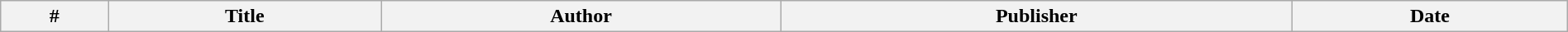<table class="wikitable" style="width:100%; margin:auto;">
<tr>
<th>#</th>
<th>Title</th>
<th>Author</th>
<th>Publisher</th>
<th>Date<br>














































</th>
</tr>
</table>
